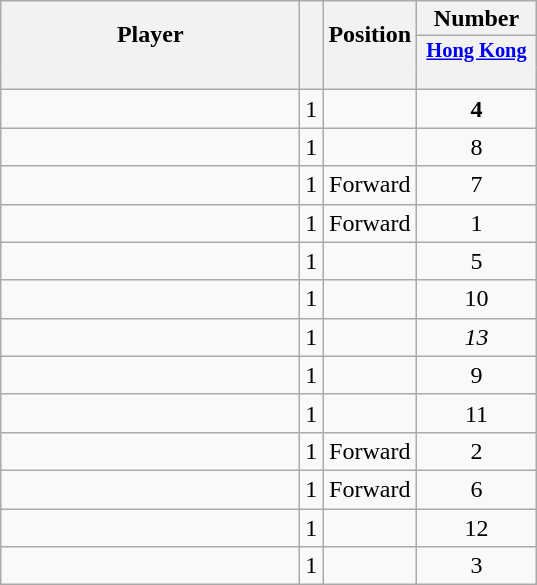<table class="wikitable sortable" style="text-align:center;">
<tr>
<th rowspan=2 style="border-bottom:0px; width:12em;">Player</th>
<th rowspan=2 style="border-bottom:0px;"></th>
<th rowspan=2 style="border-bottom:0px;">Position</th>
<th colspan=1 style="padding:2px;">Number</th>
</tr>
<tr>
<th style="vertical-align:top;width:5.5em;border-bottom:1px solid transparent;padding:2px;font-size:85%;"><a href='#'>Hong Kong</a></th>
</tr>
<tr style="line-height:8px;">
<th style="border-top:1px solid transparent;"></th>
<th style="border-top:1px solid transparent;"> </th>
<th style="border-top:1px solid transparent;"> </th>
<th data-sort-type="number" style="border-top:0px;"></th>
</tr>
<tr>
<td align=left></td>
<td>1</td>
<td></td>
<td><strong>4</strong></td>
</tr>
<tr>
<td align=left></td>
<td>1</td>
<td></td>
<td>8</td>
</tr>
<tr>
<td align=left></td>
<td>1</td>
<td>Forward</td>
<td>7</td>
</tr>
<tr>
<td align=left></td>
<td>1</td>
<td>Forward</td>
<td>1</td>
</tr>
<tr>
<td align=left></td>
<td>1</td>
<td></td>
<td>5</td>
</tr>
<tr>
<td align=left></td>
<td>1</td>
<td></td>
<td>10</td>
</tr>
<tr>
<td align=left></td>
<td>1</td>
<td></td>
<td><em>13</em></td>
</tr>
<tr>
<td align=left></td>
<td>1</td>
<td></td>
<td>9</td>
</tr>
<tr>
<td align=left></td>
<td>1</td>
<td></td>
<td>11</td>
</tr>
<tr>
<td align=left></td>
<td>1</td>
<td>Forward</td>
<td>2</td>
</tr>
<tr>
<td align=left></td>
<td>1</td>
<td>Forward</td>
<td>6</td>
</tr>
<tr>
<td align=left></td>
<td>1</td>
<td></td>
<td>12</td>
</tr>
<tr>
<td align=left></td>
<td>1</td>
<td></td>
<td>3</td>
</tr>
</table>
